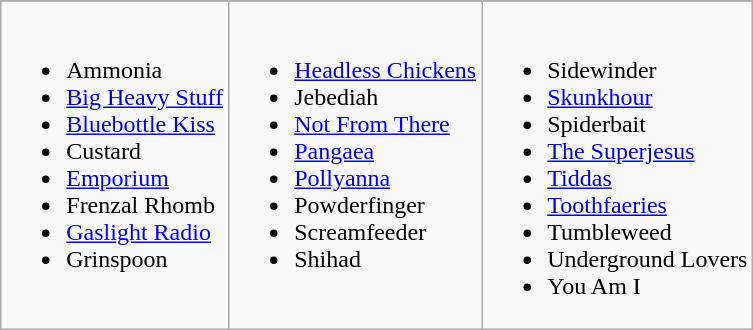<table class="wikitable">
<tr>
</tr>
<tr valign="top">
<td><br><ul><li>Ammonia</li><li><a href='#'>Big Heavy Stuff</a></li><li><a href='#'>Bluebottle Kiss</a></li><li>Custard</li><li><a href='#'>Emporium</a></li><li>Frenzal Rhomb</li><li><a href='#'>Gaslight Radio</a></li><li>Grinspoon</li></ul></td>
<td><br><ul><li><a href='#'>Headless Chickens</a></li><li>Jebediah</li><li><a href='#'>Not From There</a></li><li><a href='#'>Pangaea</a></li><li><a href='#'>Pollyanna</a></li><li>Powderfinger</li><li>Screamfeeder</li><li>Shihad</li></ul></td>
<td><br><ul><li>Sidewinder</li><li><a href='#'>Skunkhour</a></li><li>Spiderbait</li><li><a href='#'>The Superjesus</a></li><li><a href='#'>Tiddas</a></li><li><a href='#'>Toothfaeries</a></li><li>Tumbleweed</li><li>Underground Lovers</li><li>You Am I</li></ul></td>
</tr>
</table>
